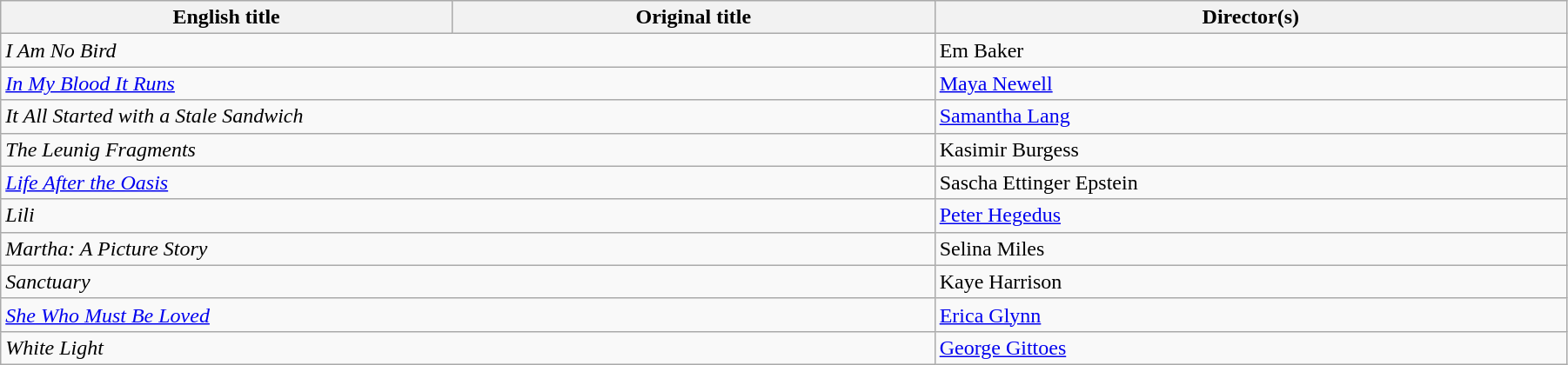<table class="wikitable" style="width:95%; margin-bottom:2px">
<tr>
<th>English title</th>
<th>Original title</th>
<th>Director(s)</th>
</tr>
<tr>
<td colspan="2"><em>I Am No Bird</em></td>
<td>Em Baker</td>
</tr>
<tr>
<td colspan="2"><em><a href='#'>In My Blood It Runs</a></em></td>
<td><a href='#'>Maya Newell</a></td>
</tr>
<tr>
<td colspan="2"><em>It All Started with a Stale Sandwich</em></td>
<td><a href='#'>Samantha Lang</a></td>
</tr>
<tr>
<td colspan="2"><em>The Leunig Fragments</em></td>
<td>Kasimir Burgess</td>
</tr>
<tr>
<td colspan="2"><em><a href='#'>Life After the Oasis</a></em></td>
<td>Sascha Ettinger Epstein</td>
</tr>
<tr>
<td colspan="2"><em>Lili</em></td>
<td><a href='#'>Peter Hegedus</a></td>
</tr>
<tr>
<td colspan="2"><em>Martha: A Picture Story</em></td>
<td>Selina Miles</td>
</tr>
<tr>
<td colspan="2"><em>Sanctuary</em></td>
<td>Kaye Harrison</td>
</tr>
<tr>
<td colspan="2"><em><a href='#'>She Who Must Be Loved</a></em></td>
<td><a href='#'>Erica Glynn</a></td>
</tr>
<tr>
<td colspan="2"><em>White Light</em></td>
<td><a href='#'>George Gittoes</a></td>
</tr>
</table>
